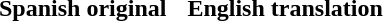<table cellpadding="6">
<tr>
<th>Spanish original</th>
<th>English translation</th>
</tr>
<tr style="vertical-align:top; text-align:center; white-space:nowrap;">
<td></td>
<td></td>
</tr>
</table>
